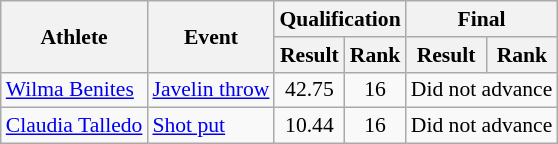<table class="wikitable" style="font-size:90%; text-align:center">
<tr>
<th rowspan="2">Athlete</th>
<th rowspan="2">Event</th>
<th colspan="2">Qualification</th>
<th colspan="2">Final</th>
</tr>
<tr>
<th>Result</th>
<th>Rank</th>
<th>Result</th>
<th>Rank</th>
</tr>
<tr>
<td align="left"><a href='#'>Wilma Benites</a></td>
<td align="left"><a href='#'>Javelin throw</a></td>
<td>42.75</td>
<td>16</td>
<td colspan="2">Did not advance</td>
</tr>
<tr>
<td align="left"><a href='#'>Claudia Talledo</a></td>
<td align="left"><a href='#'>Shot put</a></td>
<td>10.44</td>
<td>16</td>
<td colspan="2">Did not advance</td>
</tr>
</table>
